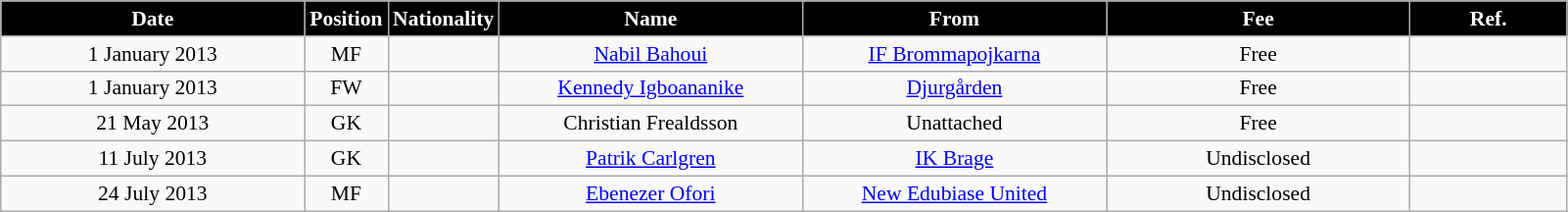<table class="wikitable"  style="text-align:center; font-size:90%; ">
<tr>
<th style="background:#000000; color:white; width:200px;">Date</th>
<th style="background:#000000; color:white; width:50px;">Position</th>
<th style="background:#000000; color:white; width:50px;">Nationality</th>
<th style="background:#000000; color:white; width:200px;">Name</th>
<th style="background:#000000; color:white; width:200px;">From</th>
<th style="background:#000000; color:white; width:200px;">Fee</th>
<th style="background:#000000; color:white; width:100px;">Ref.</th>
</tr>
<tr>
<td>1 January 2013</td>
<td>MF</td>
<td></td>
<td><a href='#'>Nabil Bahoui</a></td>
<td><a href='#'>IF Brommapojkarna</a></td>
<td>Free</td>
<td></td>
</tr>
<tr>
<td>1 January 2013</td>
<td>FW</td>
<td></td>
<td><a href='#'>Kennedy Igboananike</a></td>
<td><a href='#'>Djurgården</a></td>
<td>Free</td>
<td></td>
</tr>
<tr>
<td>21 May 2013</td>
<td>GK</td>
<td></td>
<td>Christian Frealdsson</td>
<td>Unattached</td>
<td>Free</td>
<td></td>
</tr>
<tr>
<td>11 July 2013</td>
<td>GK</td>
<td></td>
<td><a href='#'>Patrik Carlgren</a></td>
<td><a href='#'>IK Brage</a></td>
<td>Undisclosed</td>
<td></td>
</tr>
<tr>
<td>24 July 2013</td>
<td>MF</td>
<td></td>
<td><a href='#'>Ebenezer Ofori</a></td>
<td><a href='#'>New Edubiase United</a></td>
<td>Undisclosed</td>
<td></td>
</tr>
</table>
